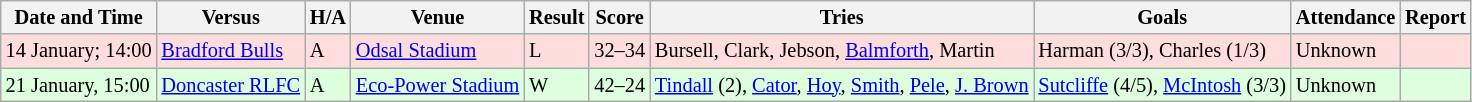<table class="wikitable" style="font-size:85%;">
<tr>
<th>Date and Time</th>
<th>Versus</th>
<th>H/A</th>
<th>Venue</th>
<th>Result</th>
<th>Score</th>
<th>Tries</th>
<th>Goals</th>
<th>Attendance</th>
<th>Report</th>
</tr>
<tr style="background:#ffdddd;">
<td>14 January; 14:00</td>
<td> <a href='#'>Bradford Bulls</a></td>
<td>A</td>
<td><a href='#'>Odsal Stadium</a></td>
<td>L</td>
<td>32–34</td>
<td>Bursell, Clark, Jebson, <a href='#'>Balmforth</a>, Martin</td>
<td>Harman (3/3), Charles (1/3)</td>
<td>Unknown</td>
<td></td>
</tr>
<tr style="background:#ddffdd;">
<td>21 January, 15:00</td>
<td> <a href='#'>Doncaster RLFC</a></td>
<td>A</td>
<td><a href='#'>Eco-Power Stadium</a></td>
<td>W</td>
<td>42–24</td>
<td><a href='#'>Tindall</a> (2), <a href='#'>Cator</a>, <a href='#'>Hoy</a>, <a href='#'>Smith</a>, <a href='#'>Pele</a>, <a href='#'>J. Brown</a></td>
<td><a href='#'>Sutcliffe</a> (4/5), <a href='#'>McIntosh</a> (3/3)</td>
<td>Unknown</td>
<td></td>
</tr>
</table>
